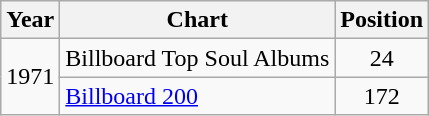<table class="wikitable">
<tr>
<th>Year</th>
<th>Chart</th>
<th>Position</th>
</tr>
<tr>
<td rowspan="2">1971</td>
<td>Billboard Top Soul Albums</td>
<td align="center">24</td>
</tr>
<tr>
<td><a href='#'>Billboard 200</a></td>
<td align="center">172</td>
</tr>
</table>
